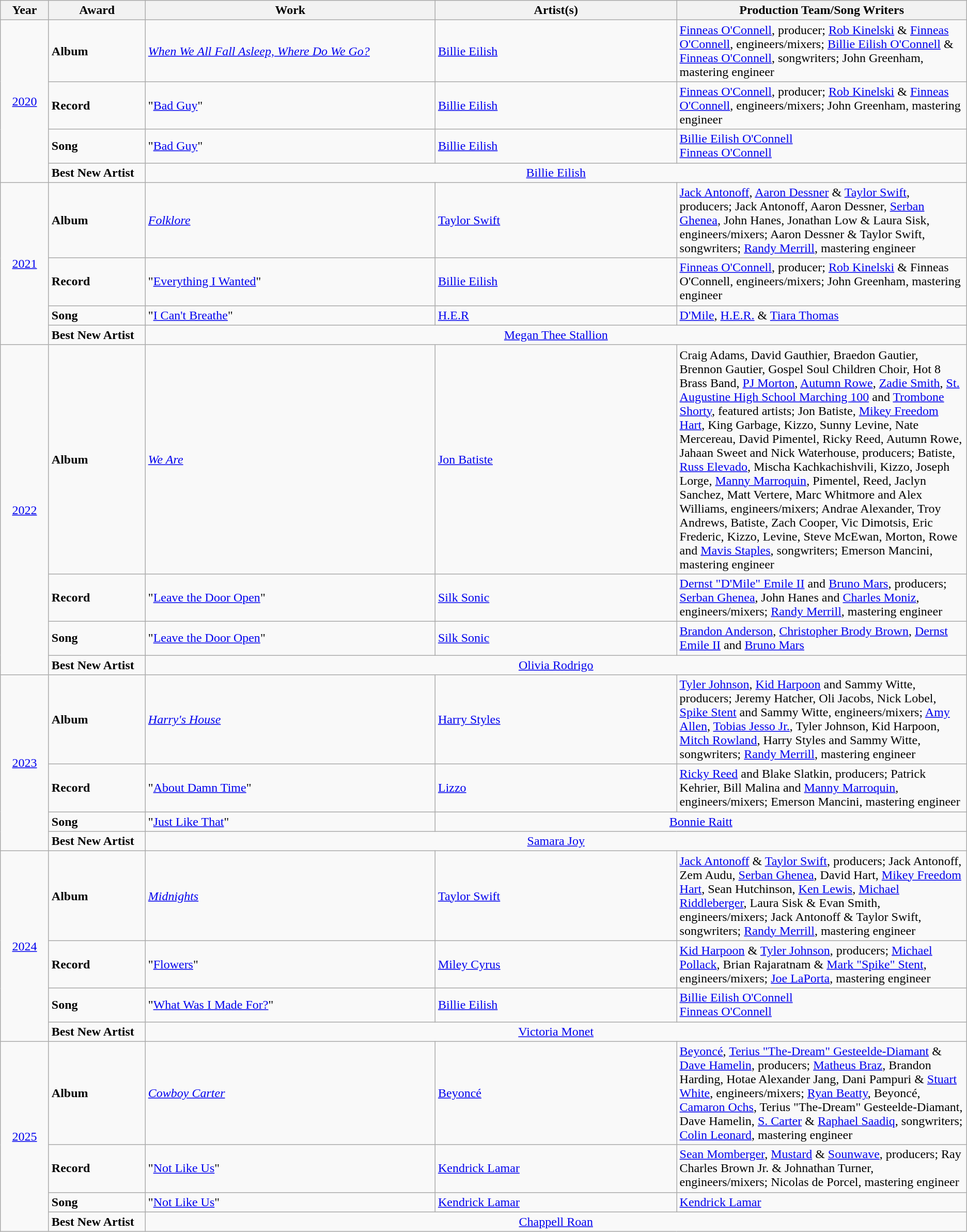<table class="wikitable">
<tr>
<th width="5%">Year</th>
<th width="10%">Award</th>
<th width="30%">Work</th>
<th width="25%">Artist(s)</th>
<th width="30%">Production Team/Song Writers</th>
</tr>
<tr>
<td rowspan="4" style="text-align:center;"><a href='#'>2020</a><br> </td>
<td><strong>Album</strong></td>
<td><em><a href='#'>When We All Fall Asleep, Where Do We Go?</a></em></td>
<td><a href='#'>Billie Eilish</a></td>
<td><a href='#'>Finneas O'Connell</a>, producer; <a href='#'>Rob Kinelski</a> & <a href='#'>Finneas O'Connell</a>, engineers/mixers; <a href='#'>Billie Eilish O'Connell</a> & <a href='#'>Finneas O'Connell</a>, songwriters; John Greenham, mastering engineer</td>
</tr>
<tr>
<td><strong>Record</strong></td>
<td>"<a href='#'>Bad Guy</a>"</td>
<td><a href='#'>Billie Eilish</a></td>
<td><a href='#'>Finneas O'Connell</a>, producer; <a href='#'>Rob Kinelski</a> & <a href='#'>Finneas O'Connell</a>, engineers/mixers; John Greenham, mastering engineer</td>
</tr>
<tr>
<td><strong>Song</strong></td>
<td>"<a href='#'>Bad Guy</a>"</td>
<td><a href='#'>Billie Eilish</a></td>
<td><a href='#'>Billie Eilish O'Connell</a><br><a href='#'>Finneas O'Connell</a></td>
</tr>
<tr>
<td><strong>Best New Artist</strong></td>
<td colspan="3" align="center"><a href='#'>Billie Eilish</a></td>
</tr>
<tr>
<td rowspan="4" style="text-align:center;"><a href='#'>2021</a> <br> </td>
<td><strong>Album</strong></td>
<td><em><a href='#'>Folklore</a></em></td>
<td><a href='#'>Taylor Swift</a></td>
<td><a href='#'>Jack Antonoff</a>, <a href='#'>Aaron Dessner</a> & <a href='#'>Taylor Swift</a>, producers; Jack Antonoff, Aaron Dessner, <a href='#'>Serban Ghenea</a>, John Hanes, Jonathan Low & Laura Sisk, engineers/mixers; Aaron Dessner & Taylor Swift, songwriters; <a href='#'>Randy Merrill</a>, mastering engineer</td>
</tr>
<tr>
<td><strong>Record</strong></td>
<td>"<a href='#'>Everything I Wanted</a>"</td>
<td><a href='#'>Billie Eilish</a></td>
<td><a href='#'>Finneas O'Connell</a>, producer; <a href='#'>Rob Kinelski</a> & Finneas O'Connell, engineers/mixers; John Greenham, mastering engineer</td>
</tr>
<tr>
<td><strong>Song</strong></td>
<td>"<a href='#'>I Can't Breathe</a>"</td>
<td><a href='#'>H.E.R</a></td>
<td><a href='#'>D'Mile</a>, <a href='#'>H.E.R.</a> & <a href='#'>Tiara Thomas</a></td>
</tr>
<tr>
<td><strong>Best New Artist</strong></td>
<td colspan="3" align="center"><a href='#'>Megan Thee Stallion</a></td>
</tr>
<tr>
<td rowspan="4" style="text-align:center;"><a href='#'>2022</a> <br> </td>
<td><strong>Album</strong></td>
<td><em><a href='#'>We Are</a></em></td>
<td><a href='#'>Jon Batiste</a></td>
<td>Craig Adams, David Gauthier, Braedon Gautier, Brennon Gautier, Gospel Soul Children Choir, Hot 8 Brass Band, <a href='#'>PJ Morton</a>, <a href='#'>Autumn Rowe</a>, <a href='#'>Zadie Smith</a>, <a href='#'>St. Augustine High School Marching 100</a> and <a href='#'>Trombone Shorty</a>, featured artists; Jon Batiste, <a href='#'>Mikey Freedom Hart</a>, King Garbage, Kizzo, Sunny Levine, Nate Mercereau, David Pimentel, Ricky Reed, Autumn Rowe, Jahaan Sweet and Nick Waterhouse, producers; Batiste, <a href='#'>Russ Elevado</a>, Mischa Kachkachishvili, Kizzo, Joseph Lorge, <a href='#'>Manny Marroquin</a>, Pimentel, Reed, Jaclyn Sanchez, Matt Vertere, Marc Whitmore and Alex Williams, engineers/mixers; Andrae Alexander, Troy Andrews, Batiste, Zach Cooper, Vic Dimotsis, Eric Frederic, Kizzo, Levine, Steve McEwan, Morton, Rowe and <a href='#'>Mavis Staples</a>, songwriters; Emerson Mancini, mastering engineer</td>
</tr>
<tr>
<td><strong>Record</strong></td>
<td>"<a href='#'>Leave the Door Open</a>"</td>
<td><a href='#'>Silk Sonic</a></td>
<td><a href='#'>Dernst "D'Mile" Emile II</a> and <a href='#'>Bruno Mars</a>, producers; <a href='#'>Serban Ghenea</a>, John Hanes and <a href='#'>Charles Moniz</a>, engineers/mixers; <a href='#'>Randy Merrill</a>, mastering engineer</td>
</tr>
<tr>
<td><strong>Song</strong></td>
<td>"<a href='#'>Leave the Door Open</a>"</td>
<td><a href='#'>Silk Sonic</a></td>
<td><a href='#'>Brandon Anderson</a>, <a href='#'>Christopher Brody Brown</a>, <a href='#'>Dernst Emile II</a> and <a href='#'>Bruno Mars</a></td>
</tr>
<tr>
<td><strong>Best New Artist</strong></td>
<td colspan="3" align="center"><a href='#'>Olivia Rodrigo</a></td>
</tr>
<tr>
<td rowspan="4" style="text-align:center;"><a href='#'>2023</a> <br> </td>
<td><strong>Album</strong></td>
<td><em><a href='#'>Harry's House</a></em></td>
<td><a href='#'>Harry Styles</a></td>
<td><a href='#'>Tyler Johnson</a>, <a href='#'>Kid Harpoon</a> and Sammy Witte, producers; Jeremy Hatcher, Oli Jacobs, Nick Lobel, <a href='#'>Spike Stent</a> and Sammy Witte, engineers/mixers; <a href='#'>Amy Allen</a>, <a href='#'>Tobias Jesso Jr.</a>, Tyler Johnson, Kid Harpoon, <a href='#'>Mitch Rowland</a>, Harry Styles and Sammy Witte, songwriters; <a href='#'>Randy Merrill</a>, mastering engineer</td>
</tr>
<tr>
<td><strong>Record</strong></td>
<td>"<a href='#'>About Damn Time</a>"</td>
<td><a href='#'>Lizzo</a></td>
<td><a href='#'>Ricky Reed</a> and Blake Slatkin, producers; Patrick Kehrier, Bill Malina and <a href='#'>Manny Marroquin</a>, engineers/mixers; Emerson Mancini, mastering engineer</td>
</tr>
<tr>
<td><strong>Song</strong></td>
<td>"<a href='#'>Just Like That</a>"</td>
<td colspan="2" align="center"><a href='#'>Bonnie Raitt</a></td>
</tr>
<tr>
<td><strong>Best New Artist</strong></td>
<td colspan="3" align="center"><a href='#'>Samara Joy</a></td>
</tr>
<tr>
<td rowspan="4" style="text-align:center;"><a href='#'>2024</a> <br> </td>
<td><strong>Album</strong></td>
<td><em><a href='#'>Midnights</a></em></td>
<td><a href='#'>Taylor Swift</a></td>
<td><a href='#'>Jack Antonoff</a> & <a href='#'>Taylor Swift</a>, producers; Jack Antonoff, Zem Audu, <a href='#'>Serban Ghenea</a>, David Hart, <a href='#'>Mikey Freedom Hart</a>, Sean Hutchinson, <a href='#'>Ken Lewis</a>, <a href='#'>Michael Riddleberger</a>, Laura Sisk & Evan Smith, engineers/mixers; Jack Antonoff & Taylor Swift, songwriters; <a href='#'>Randy Merrill</a>, mastering engineer</td>
</tr>
<tr>
<td><strong>Record</strong></td>
<td>"<a href='#'>Flowers</a>"</td>
<td><a href='#'>Miley Cyrus</a></td>
<td><a href='#'>Kid Harpoon</a> & <a href='#'>Tyler Johnson</a>, producers; <a href='#'>Michael Pollack</a>, Brian Rajaratnam & <a href='#'>Mark "Spike" Stent</a>, engineers/mixers; <a href='#'>Joe LaPorta</a>, mastering engineer</td>
</tr>
<tr>
<td><strong>Song</strong></td>
<td>"<a href='#'>What Was I Made For?</a>"</td>
<td><a href='#'>Billie Eilish</a></td>
<td><a href='#'>Billie Eilish O'Connell</a><br><a href='#'>Finneas O'Connell</a></td>
</tr>
<tr>
<td><strong>Best New Artist</strong></td>
<td colspan="3" align="center"><a href='#'>Victoria Monet</a></td>
</tr>
<tr>
<td rowspan="4" style="text-align:center;"><a href='#'>2025</a> <br> </td>
<td><strong>Album</strong></td>
<td><em><a href='#'>Cowboy Carter</a></em></td>
<td><a href='#'>Beyoncé</a></td>
<td><a href='#'>Beyoncé</a>, <a href='#'>Terius "The-Dream" Gesteelde-Diamant</a> & <a href='#'>Dave Hamelin</a>, producers; <a href='#'>Matheus Braz</a>, Brandon Harding, Hotae Alexander Jang, Dani Pampuri & <a href='#'>Stuart White</a>, engineers/mixers; <a href='#'>Ryan Beatty</a>, Beyoncé, <a href='#'>Camaron Ochs</a>, Terius "The-Dream" Gesteelde-Diamant, Dave Hamelin, <a href='#'>S. Carter</a> & <a href='#'>Raphael Saadiq</a>, songwriters; <a href='#'>Colin Leonard</a>, mastering engineer</td>
</tr>
<tr>
<td><strong>Record</strong></td>
<td>"<a href='#'>Not Like Us</a>"</td>
<td><a href='#'>Kendrick Lamar</a></td>
<td><a href='#'>Sean Momberger</a>, <a href='#'>Mustard</a> & <a href='#'>Sounwave</a>, producers; Ray Charles Brown Jr. & Johnathan Turner, engineers/mixers; Nicolas de Porcel, mastering engineer</td>
</tr>
<tr>
<td><strong>Song</strong></td>
<td>"<a href='#'>Not Like Us</a>"</td>
<td><a href='#'>Kendrick Lamar</a></td>
<td><a href='#'>Kendrick Lamar</a></td>
</tr>
<tr>
<td><strong>Best New Artist</strong></td>
<td colspan="3" align="center"><a href='#'>Chappell Roan</a></td>
</tr>
</table>
